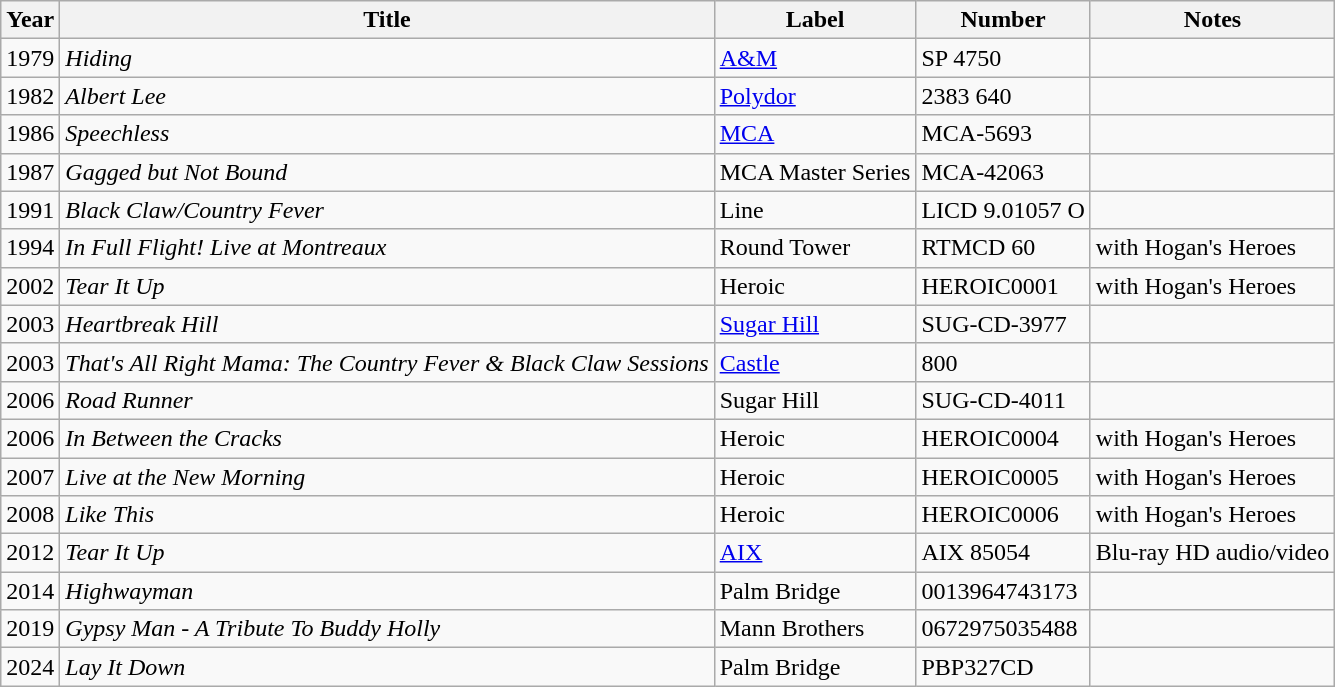<table class="wikitable sortable">
<tr>
<th>Year</th>
<th>Title</th>
<th>Label</th>
<th>Number</th>
<th>Notes</th>
</tr>
<tr>
<td>1979</td>
<td><em>Hiding</em></td>
<td><a href='#'>A&M</a></td>
<td>SP 4750</td>
<td></td>
</tr>
<tr>
<td>1982</td>
<td><em>Albert Lee</em></td>
<td><a href='#'>Polydor</a></td>
<td>2383 640</td>
<td></td>
</tr>
<tr>
<td>1986</td>
<td><em>Speechless</em></td>
<td><a href='#'>MCA</a></td>
<td>MCA-5693</td>
<td></td>
</tr>
<tr>
<td>1987</td>
<td><em>Gagged but Not Bound</em></td>
<td>MCA Master Series</td>
<td>MCA-42063</td>
<td></td>
</tr>
<tr>
<td>1991</td>
<td><em>Black Claw/Country Fever</em></td>
<td>Line</td>
<td>LICD 9.01057 O</td>
<td></td>
</tr>
<tr>
<td>1994</td>
<td><em>In Full Flight! Live at Montreaux</em></td>
<td>Round Tower</td>
<td>RTMCD 60</td>
<td>with Hogan's Heroes</td>
</tr>
<tr>
<td>2002</td>
<td><em>Tear It Up</em></td>
<td>Heroic</td>
<td>HEROIC0001</td>
<td>with Hogan's Heroes</td>
</tr>
<tr>
<td>2003</td>
<td><em>Heartbreak Hill</em></td>
<td><a href='#'>Sugar Hill</a></td>
<td>SUG-CD-3977</td>
<td></td>
</tr>
<tr>
<td>2003</td>
<td><em>That's All Right Mama: The Country Fever & Black Claw Sessions</em></td>
<td><a href='#'>Castle</a></td>
<td>800</td>
<td></td>
</tr>
<tr>
<td>2006</td>
<td><em>Road Runner</em></td>
<td>Sugar Hill</td>
<td>SUG-CD-4011</td>
<td></td>
</tr>
<tr>
<td>2006</td>
<td><em>In Between the Cracks</em></td>
<td>Heroic</td>
<td>HEROIC0004</td>
<td>with Hogan's Heroes</td>
</tr>
<tr>
<td>2007</td>
<td><em>Live at the New Morning</em></td>
<td>Heroic</td>
<td>HEROIC0005</td>
<td>with Hogan's Heroes</td>
</tr>
<tr>
<td>2008</td>
<td><em>Like This</em></td>
<td>Heroic</td>
<td>HEROIC0006</td>
<td>with Hogan's Heroes</td>
</tr>
<tr>
<td>2012</td>
<td><em>Tear It Up</em></td>
<td><a href='#'>AIX</a></td>
<td>AIX 85054</td>
<td>Blu-ray HD audio/video</td>
</tr>
<tr>
<td>2014</td>
<td><em>Highwayman</em></td>
<td>Palm Bridge</td>
<td>0013964743173</td>
<td></td>
</tr>
<tr>
<td>2019</td>
<td><em>Gypsy Man - A Tribute To Buddy Holly</em></td>
<td>Mann Brothers</td>
<td>0672975035488</td>
<td></td>
</tr>
<tr>
<td>2024</td>
<td><em>Lay It Down</em></td>
<td>Palm Bridge</td>
<td>PBP327CD</td>
<td></td>
</tr>
</table>
